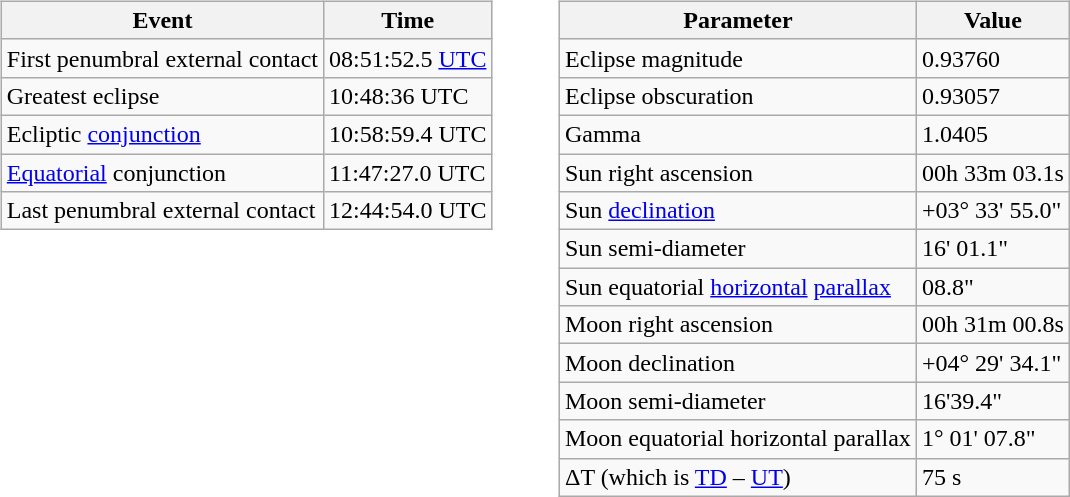<table>
<tr>
<td valign=top><br><table class="wikitable">
<tr>
<th>Event</th>
<th>Time</th>
</tr>
<tr>
<td>First penumbral external contact</td>
<td>08:51:52.5 <a href='#'>UTC</a></td>
</tr>
<tr>
<td>Greatest eclipse</td>
<td>10:48:36 UTC </td>
</tr>
<tr>
<td>Ecliptic <a href='#'>conjunction</a></td>
<td>10:58:59.4 UTC</td>
</tr>
<tr>
<td><a href='#'>Equatorial</a> conjunction</td>
<td>11:47:27.0 UTC</td>
</tr>
<tr>
<td>Last penumbral external contact</td>
<td>12:44:54.0 UTC</td>
</tr>
</table>
</td>
<td width=20></td>
<td valign=top><br><table class="wikitable">
<tr>
<th>Parameter</th>
<th>Value</th>
</tr>
<tr>
<td>Eclipse magnitude</td>
<td>0.93760</td>
</tr>
<tr>
<td>Eclipse obscuration</td>
<td>0.93057</td>
</tr>
<tr>
<td>Gamma</td>
<td>1.0405 </td>
</tr>
<tr>
<td>Sun right ascension</td>
<td>00h 33m 03.1s</td>
</tr>
<tr>
<td>Sun  <a href='#'>declination</a></td>
<td>+03° 33' 55.0"</td>
</tr>
<tr>
<td>Sun semi-diameter</td>
<td>16' 01.1"</td>
</tr>
<tr>
<td>Sun equatorial <a href='#'>horizontal</a> <a href='#'>parallax</a></td>
<td>08.8"</td>
</tr>
<tr>
<td>Moon right ascension</td>
<td>00h 31m 00.8s</td>
</tr>
<tr>
<td>Moon declination</td>
<td>+04° 29' 34.1"</td>
</tr>
<tr>
<td>Moon semi-diameter</td>
<td>16'39.4"</td>
</tr>
<tr>
<td>Moon equatorial horizontal parallax</td>
<td>1° 01' 07.8"</td>
</tr>
<tr>
<td>ΔT (which is <a href='#'>TD</a> – <a href='#'>UT</a>)</td>
<td>75 s </td>
</tr>
</table>
</td>
</tr>
</table>
